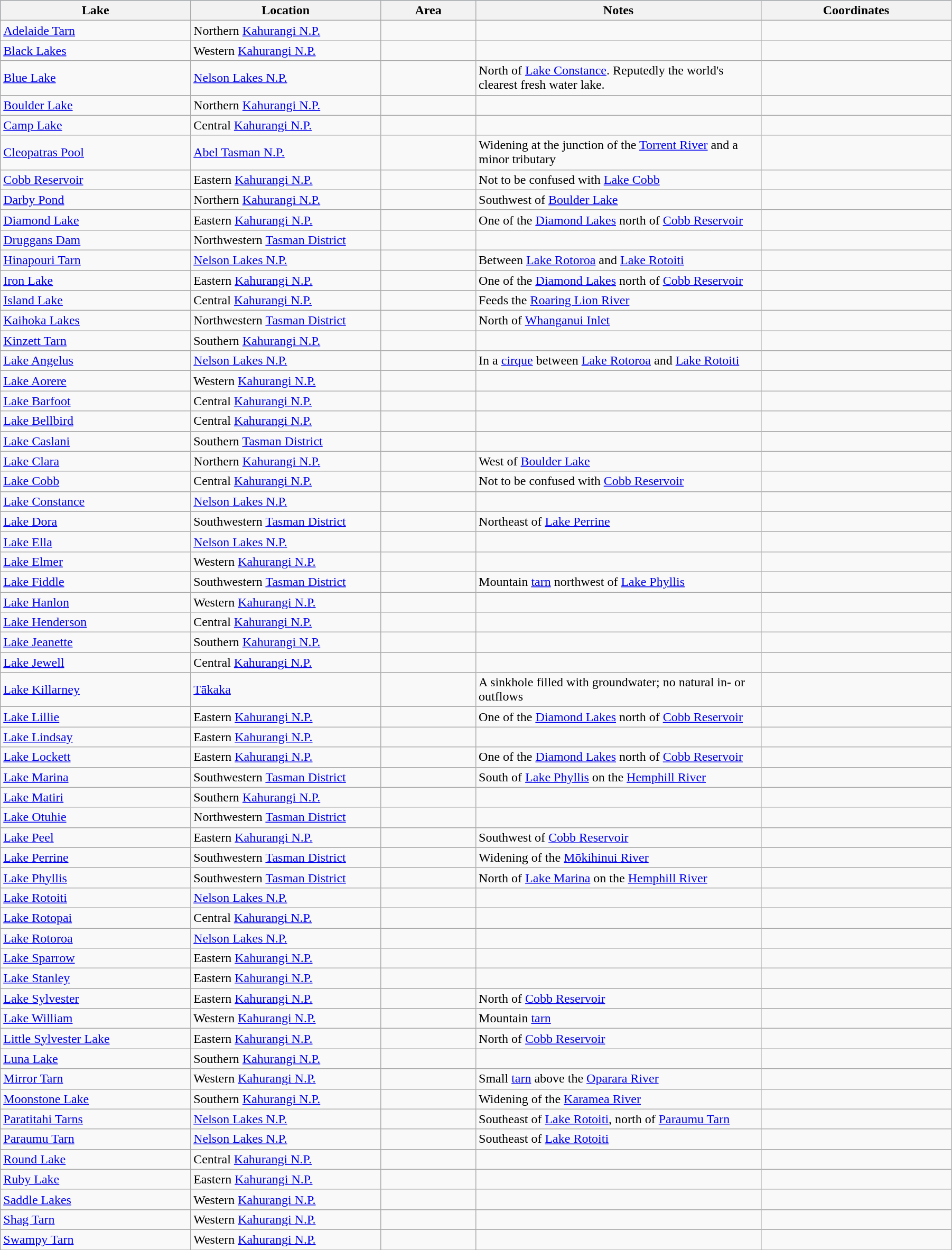<table class="wikitable sortable" width=95%>
<tr bgcolor=#99CCFF>
<th width=20%>Lake</th>
<th width=20%>Location</th>
<th width=10%;data-sort-type="number">Area</th>
<th width=30%>Notes</th>
<th width=20%>Coordinates</th>
</tr>
<tr>
<td><a href='#'>Adelaide Tarn</a></td>
<td>Northern <a href='#'>Kahurangi N.P.</a></td>
<td></td>
<td></td>
<td></td>
</tr>
<tr>
<td><a href='#'>Black Lakes</a></td>
<td>Western <a href='#'>Kahurangi N.P.</a></td>
<td></td>
<td></td>
<td></td>
</tr>
<tr>
<td><a href='#'>Blue Lake</a></td>
<td><a href='#'>Nelson Lakes N.P.</a></td>
<td></td>
<td>North of <a href='#'>Lake Constance</a>. Reputedly the world's clearest fresh water lake.</td>
<td></td>
</tr>
<tr>
<td><a href='#'>Boulder Lake</a></td>
<td>Northern <a href='#'>Kahurangi N.P.</a></td>
<td></td>
<td></td>
<td></td>
</tr>
<tr>
<td><a href='#'>Camp Lake</a></td>
<td>Central <a href='#'>Kahurangi N.P.</a></td>
<td></td>
<td></td>
<td></td>
</tr>
<tr>
<td><a href='#'>Cleopatras Pool</a></td>
<td><a href='#'>Abel Tasman N.P.</a></td>
<td></td>
<td>Widening at the junction of the <a href='#'>Torrent River</a> and a minor tributary</td>
<td></td>
</tr>
<tr>
<td><a href='#'>Cobb Reservoir</a></td>
<td>Eastern <a href='#'>Kahurangi N.P.</a></td>
<td></td>
<td>Not to be confused with <a href='#'>Lake Cobb</a></td>
<td></td>
</tr>
<tr>
<td><a href='#'>Darby Pond</a></td>
<td>Northern <a href='#'>Kahurangi N.P.</a></td>
<td></td>
<td>Southwest of <a href='#'>Boulder Lake</a></td>
<td></td>
</tr>
<tr>
<td><a href='#'>Diamond Lake</a></td>
<td>Eastern <a href='#'>Kahurangi N.P.</a></td>
<td></td>
<td>One of the <a href='#'>Diamond Lakes</a> north of <a href='#'>Cobb Reservoir</a></td>
<td></td>
</tr>
<tr>
<td><a href='#'>Druggans Dam</a></td>
<td>Northwestern <a href='#'>Tasman District</a></td>
<td></td>
<td></td>
<td></td>
</tr>
<tr>
<td><a href='#'>Hinapouri Tarn</a></td>
<td><a href='#'>Nelson Lakes N.P.</a></td>
<td></td>
<td>Between <a href='#'>Lake Rotoroa</a> and <a href='#'>Lake Rotoiti</a></td>
<td></td>
</tr>
<tr>
<td><a href='#'>Iron Lake</a></td>
<td>Eastern <a href='#'>Kahurangi N.P.</a></td>
<td></td>
<td>One of the <a href='#'>Diamond Lakes</a> north of <a href='#'>Cobb Reservoir</a></td>
<td></td>
</tr>
<tr>
<td><a href='#'>Island Lake</a></td>
<td>Central <a href='#'>Kahurangi N.P.</a></td>
<td></td>
<td>Feeds the <a href='#'>Roaring Lion River</a></td>
<td></td>
</tr>
<tr>
<td><a href='#'>Kaihoka Lakes</a></td>
<td>Northwestern <a href='#'>Tasman District</a></td>
<td></td>
<td>North of <a href='#'>Whanganui Inlet</a></td>
<td></td>
</tr>
<tr>
<td><a href='#'>Kinzett Tarn</a></td>
<td>Southern <a href='#'>Kahurangi N.P.</a></td>
<td></td>
<td></td>
<td></td>
</tr>
<tr>
<td><a href='#'>Lake Angelus</a></td>
<td><a href='#'>Nelson Lakes N.P.</a></td>
<td></td>
<td>In a <a href='#'>cirque</a> between <a href='#'>Lake Rotoroa</a> and <a href='#'>Lake Rotoiti</a></td>
<td></td>
</tr>
<tr>
<td><a href='#'>Lake Aorere</a></td>
<td>Western <a href='#'>Kahurangi N.P.</a></td>
<td></td>
<td></td>
<td></td>
</tr>
<tr>
<td><a href='#'>Lake Barfoot</a></td>
<td>Central <a href='#'>Kahurangi N.P.</a></td>
<td></td>
<td></td>
<td></td>
</tr>
<tr>
<td><a href='#'>Lake Bellbird</a></td>
<td>Central <a href='#'>Kahurangi N.P.</a></td>
<td></td>
<td></td>
<td></td>
</tr>
<tr>
<td><a href='#'>Lake Caslani</a></td>
<td>Southern <a href='#'>Tasman District</a></td>
<td></td>
<td></td>
<td></td>
</tr>
<tr>
<td><a href='#'>Lake Clara</a></td>
<td>Northern <a href='#'>Kahurangi N.P.</a></td>
<td></td>
<td>West of <a href='#'>Boulder Lake</a></td>
<td></td>
</tr>
<tr>
<td><a href='#'>Lake Cobb</a></td>
<td>Central <a href='#'>Kahurangi N.P.</a></td>
<td></td>
<td>Not to be confused with <a href='#'>Cobb Reservoir</a></td>
<td></td>
</tr>
<tr>
<td><a href='#'>Lake Constance</a></td>
<td><a href='#'>Nelson Lakes N.P.</a></td>
<td></td>
<td></td>
<td></td>
</tr>
<tr>
<td><a href='#'>Lake Dora</a></td>
<td>Southwestern <a href='#'>Tasman District</a></td>
<td></td>
<td>Northeast of <a href='#'>Lake Perrine</a></td>
<td></td>
</tr>
<tr>
<td><a href='#'>Lake Ella</a></td>
<td><a href='#'>Nelson Lakes N.P.</a></td>
<td></td>
<td></td>
<td></td>
</tr>
<tr>
<td><a href='#'>Lake Elmer</a></td>
<td>Western <a href='#'>Kahurangi N.P.</a></td>
<td></td>
<td></td>
<td></td>
</tr>
<tr>
<td><a href='#'>Lake Fiddle</a></td>
<td>Southwestern <a href='#'>Tasman District</a></td>
<td></td>
<td>Mountain <a href='#'>tarn</a> northwest of <a href='#'>Lake Phyllis</a></td>
<td></td>
</tr>
<tr>
<td><a href='#'>Lake Hanlon</a></td>
<td>Western <a href='#'>Kahurangi N.P.</a></td>
<td></td>
<td></td>
<td></td>
</tr>
<tr>
<td><a href='#'>Lake Henderson</a></td>
<td>Central <a href='#'>Kahurangi N.P.</a></td>
<td></td>
<td></td>
<td></td>
</tr>
<tr>
<td><a href='#'>Lake Jeanette</a></td>
<td>Southern <a href='#'>Kahurangi N.P.</a></td>
<td></td>
<td></td>
<td></td>
</tr>
<tr>
<td><a href='#'>Lake Jewell</a></td>
<td>Central <a href='#'>Kahurangi N.P.</a></td>
<td></td>
<td></td>
<td></td>
</tr>
<tr>
<td><a href='#'>Lake Killarney</a></td>
<td><a href='#'>Tākaka</a></td>
<td></td>
<td>A sinkhole filled with groundwater; no natural in- or outflows</td>
<td></td>
</tr>
<tr>
<td><a href='#'>Lake Lillie</a></td>
<td>Eastern <a href='#'>Kahurangi N.P.</a></td>
<td></td>
<td>One of the <a href='#'>Diamond Lakes</a> north of <a href='#'>Cobb Reservoir</a></td>
<td></td>
</tr>
<tr>
<td><a href='#'>Lake Lindsay</a></td>
<td>Eastern <a href='#'>Kahurangi N.P.</a></td>
<td></td>
<td></td>
<td></td>
</tr>
<tr>
<td><a href='#'>Lake Lockett</a></td>
<td>Eastern <a href='#'>Kahurangi N.P.</a></td>
<td></td>
<td>One of the <a href='#'>Diamond Lakes</a> north of <a href='#'>Cobb Reservoir</a></td>
<td></td>
</tr>
<tr>
<td><a href='#'>Lake Marina</a></td>
<td>Southwestern <a href='#'>Tasman District</a></td>
<td></td>
<td>South of <a href='#'>Lake Phyllis</a> on the <a href='#'>Hemphill River</a></td>
<td></td>
</tr>
<tr>
<td><a href='#'>Lake Matiri</a></td>
<td>Southern <a href='#'>Kahurangi N.P.</a></td>
<td></td>
<td></td>
<td></td>
</tr>
<tr>
<td><a href='#'>Lake Otuhie</a></td>
<td>Northwestern <a href='#'>Tasman District</a></td>
<td></td>
<td></td>
<td></td>
</tr>
<tr>
<td><a href='#'>Lake Peel</a></td>
<td>Eastern <a href='#'>Kahurangi N.P.</a></td>
<td></td>
<td>Southwest of <a href='#'>Cobb Reservoir</a></td>
<td></td>
</tr>
<tr>
<td><a href='#'>Lake Perrine</a></td>
<td>Southwestern <a href='#'>Tasman District</a></td>
<td></td>
<td>Widening of the <a href='#'>Mōkihinui River</a></td>
<td></td>
</tr>
<tr>
<td><a href='#'>Lake Phyllis</a></td>
<td>Southwestern <a href='#'>Tasman District</a></td>
<td></td>
<td>North of <a href='#'>Lake Marina</a> on the <a href='#'>Hemphill River</a></td>
<td></td>
</tr>
<tr>
<td><a href='#'>Lake Rotoiti</a></td>
<td><a href='#'>Nelson Lakes N.P.</a></td>
<td></td>
<td></td>
<td></td>
</tr>
<tr>
<td><a href='#'>Lake Rotopai</a></td>
<td>Central <a href='#'>Kahurangi N.P.</a></td>
<td></td>
<td></td>
<td></td>
</tr>
<tr>
<td><a href='#'>Lake Rotoroa</a></td>
<td><a href='#'>Nelson Lakes N.P.</a></td>
<td></td>
<td></td>
<td></td>
</tr>
<tr>
<td><a href='#'>Lake Sparrow</a></td>
<td>Eastern <a href='#'>Kahurangi N.P.</a></td>
<td></td>
<td></td>
<td></td>
</tr>
<tr>
<td><a href='#'>Lake Stanley</a></td>
<td>Eastern <a href='#'>Kahurangi N.P.</a></td>
<td></td>
<td></td>
<td></td>
</tr>
<tr>
<td><a href='#'>Lake Sylvester</a></td>
<td>Eastern <a href='#'>Kahurangi N.P.</a></td>
<td></td>
<td>North of <a href='#'>Cobb Reservoir</a></td>
<td></td>
</tr>
<tr>
<td><a href='#'>Lake William</a></td>
<td>Western <a href='#'>Kahurangi N.P.</a></td>
<td></td>
<td>Mountain <a href='#'>tarn</a></td>
<td></td>
</tr>
<tr>
<td><a href='#'>Little Sylvester Lake</a></td>
<td>Eastern <a href='#'>Kahurangi N.P.</a></td>
<td></td>
<td>North of <a href='#'>Cobb Reservoir</a></td>
<td></td>
</tr>
<tr>
<td><a href='#'>Luna Lake</a></td>
<td>Southern <a href='#'>Kahurangi N.P.</a></td>
<td></td>
<td></td>
<td></td>
</tr>
<tr>
<td><a href='#'>Mirror Tarn</a></td>
<td>Western <a href='#'>Kahurangi N.P.</a></td>
<td></td>
<td>Small <a href='#'>tarn</a> above the <a href='#'>Oparara River</a></td>
<td></td>
</tr>
<tr>
<td><a href='#'>Moonstone Lake</a></td>
<td>Southern <a href='#'>Kahurangi N.P.</a></td>
<td></td>
<td>Widening of the <a href='#'>Karamea River</a></td>
<td></td>
</tr>
<tr>
<td><a href='#'>Paratitahi Tarns</a></td>
<td><a href='#'>Nelson Lakes N.P.</a></td>
<td></td>
<td>Southeast of <a href='#'>Lake Rotoiti</a>, north of <a href='#'>Paraumu Tarn</a></td>
<td></td>
</tr>
<tr>
<td><a href='#'>Paraumu Tarn</a></td>
<td><a href='#'>Nelson Lakes N.P.</a></td>
<td></td>
<td>Southeast of <a href='#'>Lake Rotoiti</a></td>
<td></td>
</tr>
<tr>
<td><a href='#'>Round Lake</a></td>
<td>Central <a href='#'>Kahurangi N.P.</a></td>
<td></td>
<td></td>
<td></td>
</tr>
<tr>
<td><a href='#'>Ruby Lake</a></td>
<td>Eastern <a href='#'>Kahurangi N.P.</a></td>
<td></td>
<td></td>
<td></td>
</tr>
<tr>
<td><a href='#'>Saddle Lakes</a></td>
<td>Western <a href='#'>Kahurangi N.P.</a></td>
<td></td>
<td></td>
<td></td>
</tr>
<tr>
<td><a href='#'>Shag Tarn</a></td>
<td>Western <a href='#'>Kahurangi N.P.</a></td>
<td></td>
<td></td>
<td></td>
</tr>
<tr>
<td><a href='#'>Swampy Tarn</a></td>
<td>Western <a href='#'>Kahurangi N.P.</a></td>
<td></td>
<td></td>
<td></td>
</tr>
<tr>
</tr>
</table>
